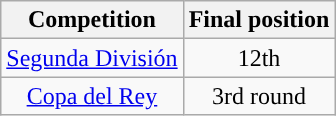<table class="wikitable" style="font-size:100%; text-align:center">
<tr>
<th>Competition</th>
<th>Final position</th>
</tr>
<tr style="background:">
<td><a href='#'>Segunda División</a></td>
<td>12th</td>
</tr>
<tr style="background:">
<td><a href='#'>Copa del Rey</a></td>
<td>3rd round</td>
</tr>
</table>
